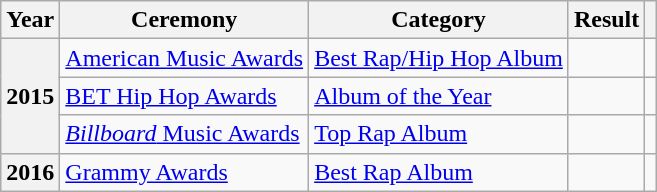<table class="wikitable sortable plainrowheaders" style="border:none; margin:0;">
<tr>
<th scope="col">Year</th>
<th scope="col">Ceremony</th>
<th scope="col">Category</th>
<th scope="col">Result</th>
<th scope="col" class="unsortable"></th>
</tr>
<tr>
<th scope="row" rowspan="3">2015</th>
<td><a href='#'>American Music Awards</a></td>
<td><a href='#'>Best Rap/Hip Hop Album</a></td>
<td></td>
<td></td>
</tr>
<tr>
<td><a href='#'>BET Hip Hop Awards</a></td>
<td><a href='#'>Album of the Year</a></td>
<td></td>
<td></td>
</tr>
<tr>
<td><a href='#'><em>Billboard</em> Music Awards</a></td>
<td><a href='#'>Top Rap Album</a></td>
<td></td>
<td></td>
</tr>
<tr>
<th scope="row">2016</th>
<td><a href='#'>Grammy Awards</a></td>
<td><a href='#'>Best Rap Album</a></td>
<td></td>
<td></td>
</tr>
</table>
